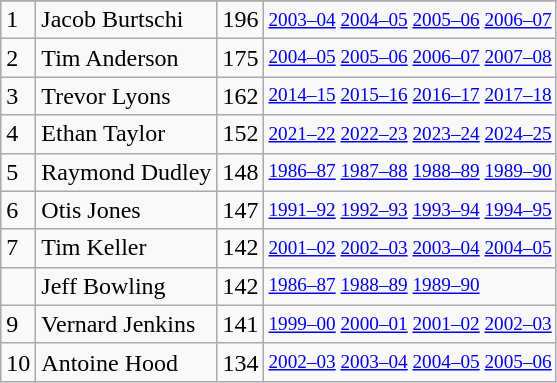<table class="wikitable">
<tr>
</tr>
<tr>
<td>1</td>
<td>Jacob Burtschi</td>
<td>196</td>
<td style="font-size:80%;"><a href='#'>2003–04</a> <a href='#'>2004–05</a> <a href='#'>2005–06</a> <a href='#'>2006–07</a></td>
</tr>
<tr>
<td>2</td>
<td>Tim Anderson</td>
<td>175</td>
<td style="font-size:80%;"><a href='#'>2004–05</a> <a href='#'>2005–06</a> <a href='#'>2006–07</a> <a href='#'>2007–08</a></td>
</tr>
<tr>
<td>3</td>
<td>Trevor Lyons</td>
<td>162</td>
<td style="font-size:80%;"><a href='#'>2014–15</a> <a href='#'>2015–16</a> <a href='#'>2016–17</a> <a href='#'>2017–18</a></td>
</tr>
<tr>
<td>4</td>
<td>Ethan Taylor</td>
<td>152</td>
<td style="font-size:80%;"><a href='#'>2021–22</a> <a href='#'>2022–23</a> <a href='#'>2023–24</a> <a href='#'>2024–25</a></td>
</tr>
<tr>
<td>5</td>
<td>Raymond Dudley</td>
<td>148</td>
<td style="font-size:80%;"><a href='#'>1986–87</a> <a href='#'>1987–88</a> <a href='#'>1988–89</a> <a href='#'>1989–90</a></td>
</tr>
<tr>
<td>6</td>
<td>Otis Jones</td>
<td>147</td>
<td style="font-size:80%;"><a href='#'>1991–92</a> <a href='#'>1992–93</a> <a href='#'>1993–94</a> <a href='#'>1994–95</a></td>
</tr>
<tr>
<td>7</td>
<td>Tim Keller</td>
<td>142</td>
<td style="font-size:80%;"><a href='#'>2001–02</a> <a href='#'>2002–03</a> <a href='#'>2003–04</a> <a href='#'>2004–05</a></td>
</tr>
<tr>
<td></td>
<td>Jeff Bowling</td>
<td>142</td>
<td style="font-size:80%;"><a href='#'>1986–87</a> <a href='#'>1988–89</a> <a href='#'>1989–90</a></td>
</tr>
<tr>
<td>9</td>
<td>Vernard Jenkins</td>
<td>141</td>
<td style="font-size:80%;"><a href='#'>1999–00</a> <a href='#'>2000–01</a> <a href='#'>2001–02</a> <a href='#'>2002–03</a></td>
</tr>
<tr>
<td>10</td>
<td>Antoine Hood</td>
<td>134</td>
<td style="font-size:80%;"><a href='#'>2002–03</a> <a href='#'>2003–04</a> <a href='#'>2004–05</a> <a href='#'>2005–06</a></td>
</tr>
</table>
